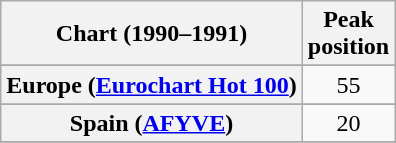<table class="wikitable sortable plainrowheaders" style="text-align:center">
<tr>
<th>Chart (1990–1991)</th>
<th>Peak<br>position</th>
</tr>
<tr>
</tr>
<tr>
</tr>
<tr>
</tr>
<tr>
<th scope="row">Europe (<a href='#'>Eurochart Hot 100</a>)</th>
<td>55</td>
</tr>
<tr>
</tr>
<tr>
</tr>
<tr>
</tr>
<tr>
</tr>
<tr>
<th scope="row">Spain (<a href='#'>AFYVE</a>)</th>
<td>20</td>
</tr>
<tr>
</tr>
</table>
